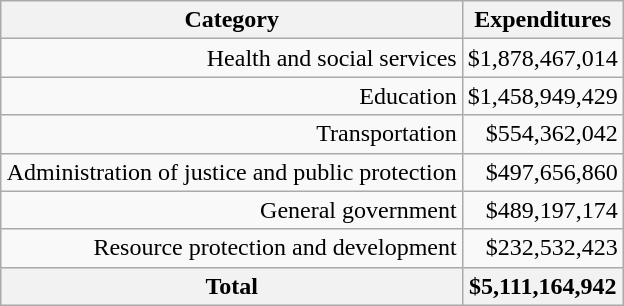<table class="wikitable" style="float:right; text-align:right;">
<tr>
<th>Category</th>
<th>Expenditures</th>
</tr>
<tr>
<td>Health and social services</td>
<td>$1,878,467,014</td>
</tr>
<tr>
<td>Education</td>
<td>$1,458,949,429</td>
</tr>
<tr>
<td>Transportation</td>
<td>$554,362,042</td>
</tr>
<tr>
<td>Administration of justice and public protection</td>
<td>$497,656,860</td>
</tr>
<tr>
<td>General government</td>
<td>$489,197,174</td>
</tr>
<tr>
<td>Resource protection and development</td>
<td>$232,532,423</td>
</tr>
<tr>
<th>Total</th>
<th>$5,111,164,942</th>
</tr>
</table>
